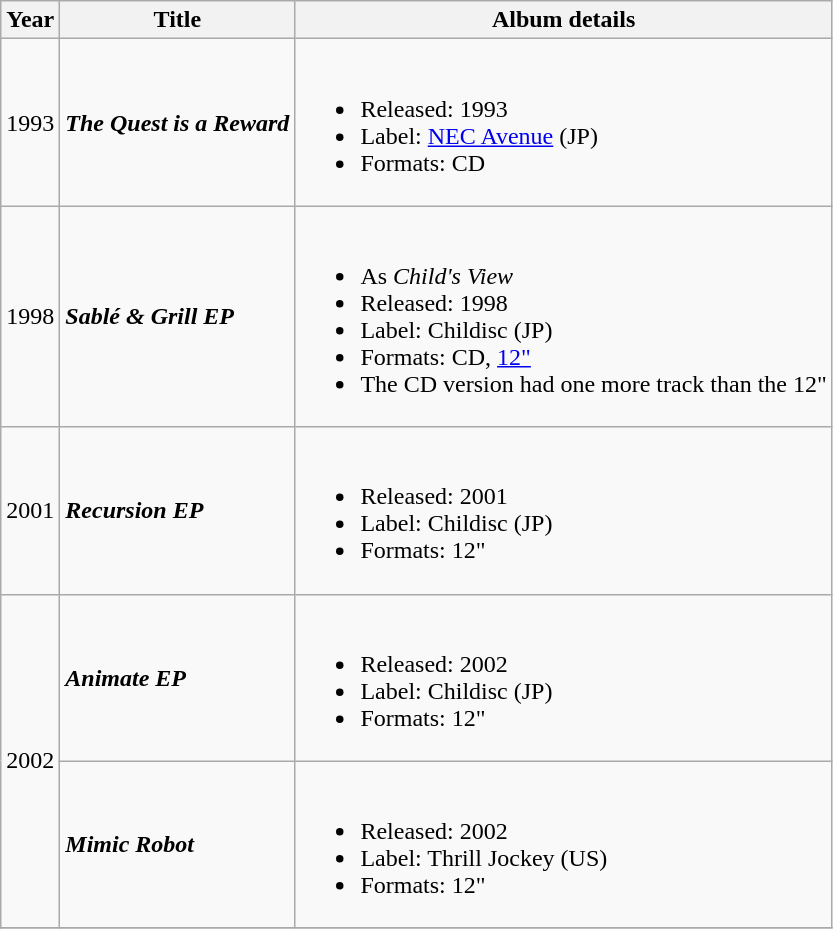<table class="wikitable">
<tr>
<th>Year</th>
<th>Title</th>
<th>Album details</th>
</tr>
<tr>
<td>1993</td>
<td><strong><em>The Quest is a Reward</em></strong></td>
<td><br><ul><li>Released: 1993</li><li>Label: <a href='#'>NEC Avenue</a> <span>(JP)</span></li><li>Formats: CD</li></ul></td>
</tr>
<tr>
<td>1998</td>
<td><strong><em>Sablé & Grill EP</em></strong></td>
<td><br><ul><li>As <em>Child's View</em></li><li>Released: 1998</li><li>Label: Childisc <span>(JP)</span></li><li>Formats: CD, <a href='#'>12"</a></li><li>The CD version had one more track than the 12"</li></ul></td>
</tr>
<tr>
<td>2001</td>
<td><strong><em>Recursion EP</em></strong></td>
<td><br><ul><li>Released: 2001</li><li>Label: Childisc <span>(JP)</span></li><li>Formats: 12"</li></ul></td>
</tr>
<tr>
<td rowspan = "2">2002</td>
<td><strong><em>Animate EP</em></strong></td>
<td><br><ul><li>Released: 2002</li><li>Label: Childisc <span>(JP)</span></li><li>Formats: 12"</li></ul></td>
</tr>
<tr>
<td><strong><em>Mimic Robot</em></strong></td>
<td><br><ul><li>Released: 2002</li><li>Label: Thrill Jockey <span>(US)</span></li><li>Formats: 12"</li></ul></td>
</tr>
<tr>
</tr>
</table>
